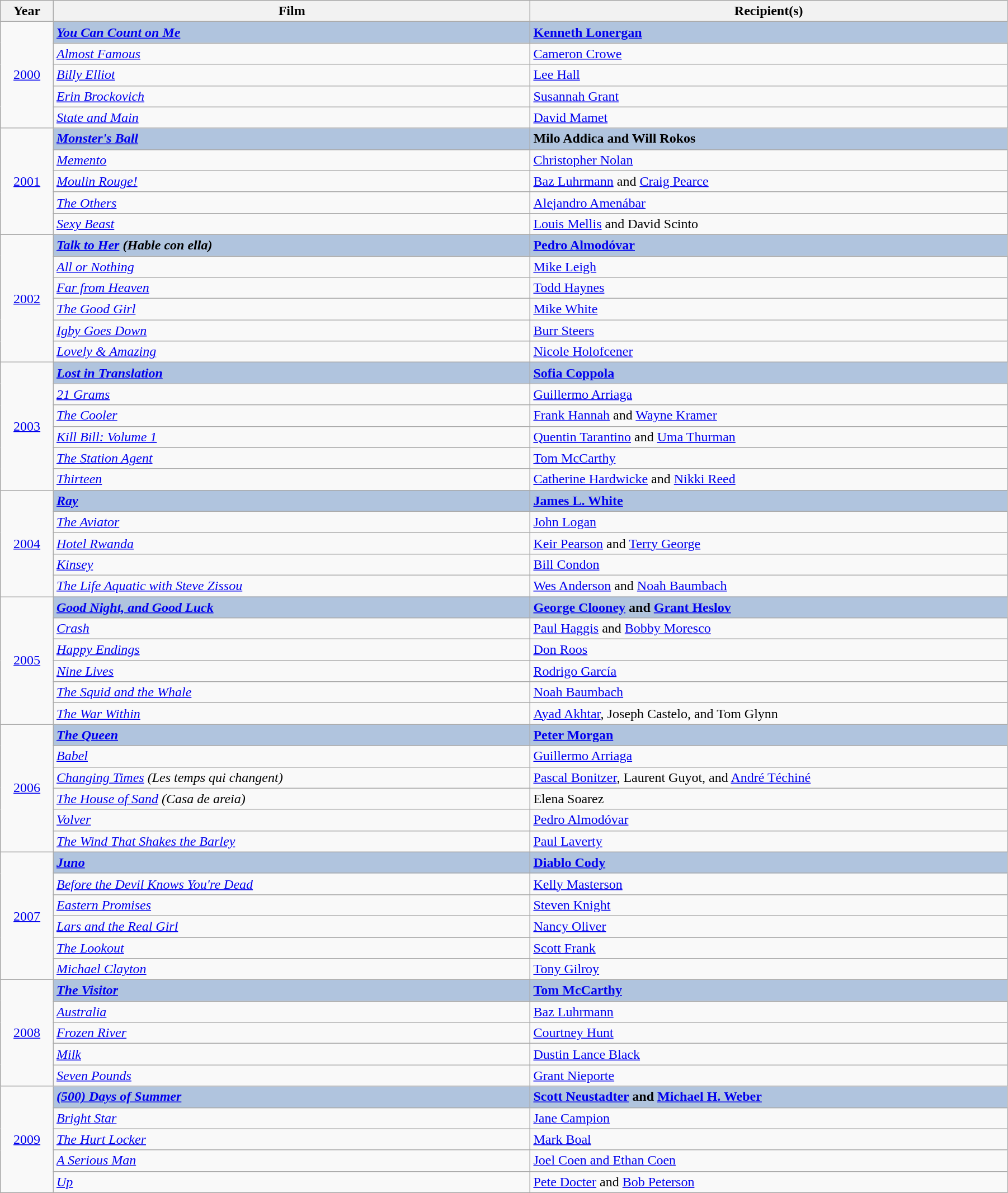<table class="wikitable" width="95%" cellpadding="5">
<tr>
<th width="5%">Year</th>
<th width="45%">Film</th>
<th width="45%">Recipient(s)</th>
</tr>
<tr>
<td rowspan="5" style="text-align:center;"><a href='#'>2000</a></td>
<td style="background:#B0C4DE;"><strong><em><a href='#'>You Can Count on Me</a></em></strong></td>
<td style="background:#B0C4DE;"><strong><a href='#'>Kenneth Lonergan</a></strong></td>
</tr>
<tr>
<td><em><a href='#'>Almost Famous</a></em></td>
<td><a href='#'>Cameron Crowe</a></td>
</tr>
<tr>
<td><em><a href='#'>Billy Elliot</a></em></td>
<td><a href='#'>Lee Hall</a></td>
</tr>
<tr>
<td><em><a href='#'>Erin Brockovich</a></em></td>
<td><a href='#'>Susannah Grant</a></td>
</tr>
<tr>
<td><em><a href='#'>State and Main</a></em></td>
<td><a href='#'>David Mamet</a></td>
</tr>
<tr>
<td rowspan="5" style="text-align:center;"><a href='#'>2001</a></td>
<td style="background:#B0C4DE;"><strong><em><a href='#'>Monster's Ball</a></em></strong></td>
<td style="background:#B0C4DE;"><strong>Milo Addica and Will Rokos</strong></td>
</tr>
<tr>
<td><em><a href='#'>Memento</a></em></td>
<td><a href='#'>Christopher Nolan</a></td>
</tr>
<tr>
<td><em><a href='#'>Moulin Rouge!</a></em></td>
<td><a href='#'>Baz Luhrmann</a> and <a href='#'>Craig Pearce</a></td>
</tr>
<tr>
<td><em><a href='#'>The Others</a></em></td>
<td><a href='#'>Alejandro Amenábar</a></td>
</tr>
<tr>
<td><em><a href='#'>Sexy Beast</a></em></td>
<td><a href='#'>Louis Mellis</a> and David Scinto</td>
</tr>
<tr>
<td rowspan="6" style="text-align:center;"><a href='#'>2002</a></td>
<td style="background:#B0C4DE;"><strong><em><a href='#'>Talk to Her</a> (Hable con ella)</em></strong></td>
<td style="background:#B0C4DE;"><strong><a href='#'>Pedro Almodóvar</a></strong></td>
</tr>
<tr>
<td><em><a href='#'>All or Nothing</a></em></td>
<td><a href='#'>Mike Leigh</a></td>
</tr>
<tr>
<td><em><a href='#'>Far from Heaven</a></em></td>
<td><a href='#'>Todd Haynes</a></td>
</tr>
<tr>
<td><em><a href='#'>The Good Girl</a></em></td>
<td><a href='#'>Mike White</a></td>
</tr>
<tr>
<td><em><a href='#'>Igby Goes Down</a></em></td>
<td><a href='#'>Burr Steers</a></td>
</tr>
<tr>
<td><em><a href='#'>Lovely & Amazing</a></em></td>
<td><a href='#'>Nicole Holofcener</a></td>
</tr>
<tr>
<td rowspan="6" style="text-align:center;"><a href='#'>2003</a></td>
<td style="background:#B0C4DE;"><strong><em><a href='#'>Lost in Translation</a></em></strong></td>
<td style="background:#B0C4DE;"><strong><a href='#'>Sofia Coppola</a></strong></td>
</tr>
<tr>
<td><em><a href='#'>21 Grams</a></em></td>
<td><a href='#'>Guillermo Arriaga</a></td>
</tr>
<tr>
<td><em><a href='#'>The Cooler</a></em></td>
<td><a href='#'>Frank Hannah</a> and <a href='#'>Wayne Kramer</a></td>
</tr>
<tr>
<td><em><a href='#'>Kill Bill: Volume 1</a></em></td>
<td><a href='#'>Quentin Tarantino</a> and <a href='#'>Uma Thurman</a></td>
</tr>
<tr>
<td><em><a href='#'>The Station Agent</a></em></td>
<td><a href='#'>Tom McCarthy</a></td>
</tr>
<tr>
<td><em><a href='#'>Thirteen</a></em></td>
<td><a href='#'>Catherine Hardwicke</a> and <a href='#'>Nikki Reed</a></td>
</tr>
<tr>
<td rowspan="5" style="text-align:center;"><a href='#'>2004</a></td>
<td style="background:#B0C4DE;"><strong><em><a href='#'>Ray</a></em></strong></td>
<td style="background:#B0C4DE;"><strong><a href='#'>James L. White</a></strong></td>
</tr>
<tr>
<td><em><a href='#'>The Aviator</a></em></td>
<td><a href='#'>John Logan</a></td>
</tr>
<tr>
<td><em><a href='#'>Hotel Rwanda</a></em></td>
<td><a href='#'>Keir Pearson</a> and <a href='#'>Terry George</a></td>
</tr>
<tr>
<td><em><a href='#'>Kinsey</a></em></td>
<td><a href='#'>Bill Condon</a></td>
</tr>
<tr>
<td><em><a href='#'>The Life Aquatic with Steve Zissou</a></em></td>
<td><a href='#'>Wes Anderson</a> and <a href='#'>Noah Baumbach</a></td>
</tr>
<tr>
<td rowspan="6" style="text-align:center;"><a href='#'>2005</a></td>
<td style="background:#B0C4DE;"><strong><em><a href='#'>Good Night, and Good Luck</a></em></strong></td>
<td style="background:#B0C4DE;"><strong><a href='#'>George Clooney</a> and <a href='#'>Grant Heslov</a></strong></td>
</tr>
<tr>
<td><em><a href='#'>Crash</a></em></td>
<td><a href='#'>Paul Haggis</a> and <a href='#'>Bobby Moresco</a></td>
</tr>
<tr>
<td><em><a href='#'>Happy Endings</a></em></td>
<td><a href='#'>Don Roos</a></td>
</tr>
<tr>
<td><em><a href='#'>Nine Lives</a></em></td>
<td><a href='#'>Rodrigo García</a></td>
</tr>
<tr>
<td><em><a href='#'>The Squid and the Whale</a></em></td>
<td><a href='#'>Noah Baumbach</a></td>
</tr>
<tr>
<td><em><a href='#'>The War Within</a></em></td>
<td><a href='#'>Ayad Akhtar</a>, Joseph Castelo, and Tom Glynn</td>
</tr>
<tr>
<td rowspan="6" style="text-align:center;"><a href='#'>2006</a></td>
<td style="background:#B0C4DE;"><strong><em><a href='#'>The Queen</a></em></strong></td>
<td style="background:#B0C4DE;"><strong><a href='#'>Peter Morgan</a></strong></td>
</tr>
<tr>
<td><em><a href='#'>Babel</a></em></td>
<td><a href='#'>Guillermo Arriaga</a></td>
</tr>
<tr>
<td><em><a href='#'>Changing Times</a> (Les temps qui changent)</em></td>
<td><a href='#'>Pascal Bonitzer</a>, Laurent Guyot, and <a href='#'>André Téchiné</a></td>
</tr>
<tr>
<td><em><a href='#'>The House of Sand</a> (Casa de areia)</em></td>
<td>Elena Soarez</td>
</tr>
<tr>
<td><em><a href='#'>Volver</a></em></td>
<td><a href='#'>Pedro Almodóvar</a></td>
</tr>
<tr>
<td><em><a href='#'>The Wind That Shakes the Barley</a></em></td>
<td><a href='#'>Paul Laverty</a></td>
</tr>
<tr>
<td rowspan="6" style="text-align:center;"><a href='#'>2007</a></td>
<td style="background:#B0C4DE;"><strong><em><a href='#'>Juno</a></em></strong></td>
<td style="background:#B0C4DE;"><strong><a href='#'>Diablo Cody</a></strong></td>
</tr>
<tr>
<td><em><a href='#'>Before the Devil Knows You're Dead</a></em></td>
<td><a href='#'>Kelly Masterson</a></td>
</tr>
<tr>
<td><em><a href='#'>Eastern Promises</a></em></td>
<td><a href='#'>Steven Knight</a></td>
</tr>
<tr>
<td><em><a href='#'>Lars and the Real Girl</a></em></td>
<td><a href='#'>Nancy Oliver</a></td>
</tr>
<tr>
<td><em><a href='#'>The Lookout</a></em></td>
<td><a href='#'>Scott Frank</a></td>
</tr>
<tr>
<td><em><a href='#'>Michael Clayton</a></em></td>
<td><a href='#'>Tony Gilroy</a></td>
</tr>
<tr>
<td rowspan="5" style="text-align:center;"><a href='#'>2008</a></td>
<td style="background:#B0C4DE;"><strong><em><a href='#'>The Visitor</a></em></strong></td>
<td style="background:#B0C4DE;"><strong><a href='#'>Tom McCarthy</a></strong></td>
</tr>
<tr>
<td><em><a href='#'>Australia</a></em></td>
<td><a href='#'>Baz Luhrmann</a></td>
</tr>
<tr>
<td><em><a href='#'>Frozen River</a></em></td>
<td><a href='#'>Courtney Hunt</a></td>
</tr>
<tr>
<td><em><a href='#'>Milk</a></em></td>
<td><a href='#'>Dustin Lance Black</a></td>
</tr>
<tr>
<td><em><a href='#'>Seven Pounds</a></em></td>
<td><a href='#'>Grant Nieporte</a></td>
</tr>
<tr>
<td rowspan="5" style="text-align:center;"><a href='#'>2009</a></td>
<td style="background:#B0C4DE;"><strong><em><a href='#'>(500) Days of Summer</a></em></strong></td>
<td style="background:#B0C4DE;"><strong><a href='#'>Scott Neustadter</a> and <a href='#'>Michael H. Weber</a></strong></td>
</tr>
<tr>
<td><em><a href='#'>Bright Star</a></em></td>
<td><a href='#'>Jane Campion</a></td>
</tr>
<tr>
<td><em><a href='#'>The Hurt Locker</a></em></td>
<td><a href='#'>Mark Boal</a></td>
</tr>
<tr>
<td><em><a href='#'>A Serious Man</a></em></td>
<td><a href='#'>Joel Coen and Ethan Coen</a></td>
</tr>
<tr>
<td><em><a href='#'>Up</a></em></td>
<td><a href='#'>Pete Docter</a> and <a href='#'>Bob Peterson</a></td>
</tr>
</table>
